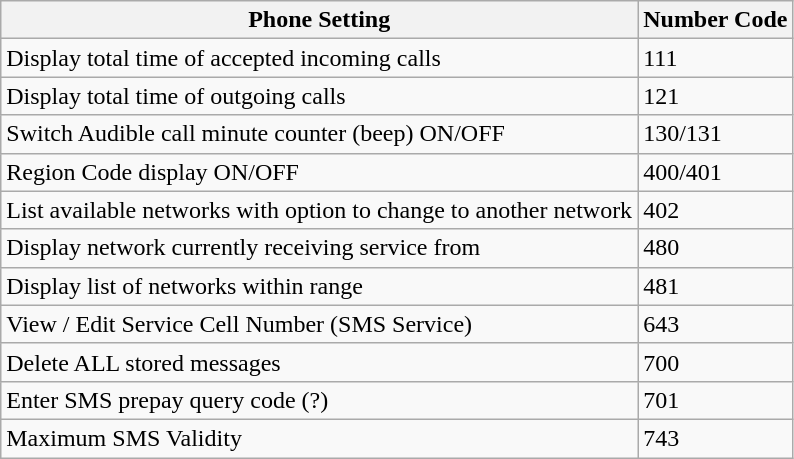<table class="wikitable">
<tr>
<th>Phone Setting</th>
<th>Number Code</th>
</tr>
<tr>
<td>Display total time of accepted incoming calls</td>
<td>111</td>
</tr>
<tr>
<td>Display total time of outgoing calls</td>
<td>121</td>
</tr>
<tr>
<td>Switch Audible call minute counter (beep) ON/OFF</td>
<td>130/131</td>
</tr>
<tr>
<td>Region Code display ON/OFF</td>
<td>400/401</td>
</tr>
<tr>
<td>List available networks with option to change to another network</td>
<td>402</td>
</tr>
<tr>
<td>Display network currently receiving service from</td>
<td>480</td>
</tr>
<tr>
<td>Display list of networks within range</td>
<td>481</td>
</tr>
<tr>
<td>View / Edit Service Cell Number (SMS Service)</td>
<td>643</td>
</tr>
<tr>
<td>Delete ALL stored messages</td>
<td>700</td>
</tr>
<tr>
<td>Enter SMS prepay query code (?)</td>
<td>701</td>
</tr>
<tr>
<td>Maximum SMS Validity</td>
<td>743</td>
</tr>
</table>
